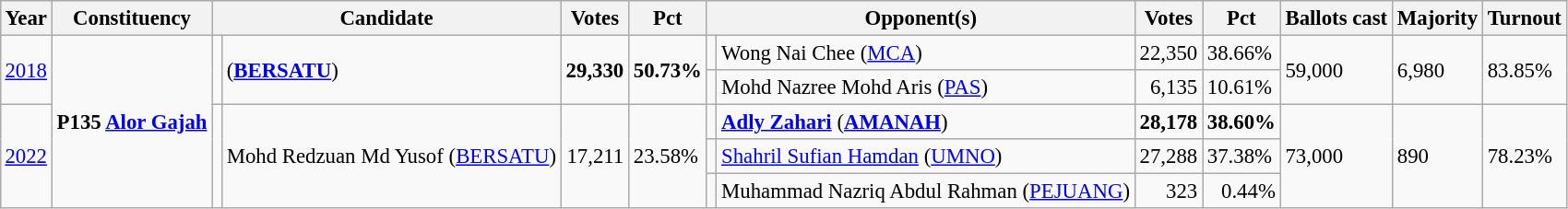<table class="wikitable" style="margin:0.5em ; font-size:95%">
<tr>
<th>Year</th>
<th>Constituency</th>
<th colspan=2>Candidate</th>
<th>Votes</th>
<th>Pct</th>
<th colspan=2>Opponent(s)</th>
<th>Votes</th>
<th>Pct</th>
<th>Ballots cast</th>
<th>Majority</th>
<th>Turnout</th>
</tr>
<tr>
<td rowspan=2><a href='#'>2018</a></td>
<td rowspan=5><strong>P135 <a href='#'>Alor Gajah</a></strong></td>
<td rowspan=2 ></td>
<td rowspan=2> (<a href='#'><strong>BERSATU</strong></a>)</td>
<td rowspan=2 align="right"><strong>29,330</strong></td>
<td rowspan=2><strong>50.73%</strong></td>
<td></td>
<td>Wong Nai Chee (<a href='#'>MCA</a>)</td>
<td align="right">22,350</td>
<td>38.66%</td>
<td rowspan=2>59,000</td>
<td rowspan=2>6,980</td>
<td rowspan=2>83.85%</td>
</tr>
<tr>
<td></td>
<td>Mohd Nazree Mohd Aris (<a href='#'>PAS</a>)</td>
<td align="right">6,135</td>
<td>10.61%</td>
</tr>
<tr>
<td rowspan=3><a href='#'>2022</a></td>
<td rowspan=3 bgcolor=></td>
<td rowspan=3>Mohd Redzuan Md Yusof (<a href='#'>BERSATU</a>)</td>
<td rowspan=3 align="right">17,211</td>
<td rowspan=3>23.58%</td>
<td></td>
<td><strong><a href='#'>Adly Zahari</a></strong> (<a href='#'><strong>AMANAH</strong></a>)</td>
<td align="right"><strong>28,178</strong></td>
<td><strong>38.60%</strong></td>
<td rowspan=3>73,000</td>
<td rowspan=3>890</td>
<td rowspan=3>78.23%</td>
</tr>
<tr>
<td></td>
<td><a href='#'>Shahril Sufian Hamdan</a> (<a href='#'>UMNO</a>)</td>
<td align="right">27,288</td>
<td>37.38%</td>
</tr>
<tr>
<td bgcolor=></td>
<td>Muhammad Nazriq Abdul Rahman (<a href='#'>PEJUANG</a>)</td>
<td align="right">323</td>
<td align=right>0.44%</td>
</tr>
</table>
